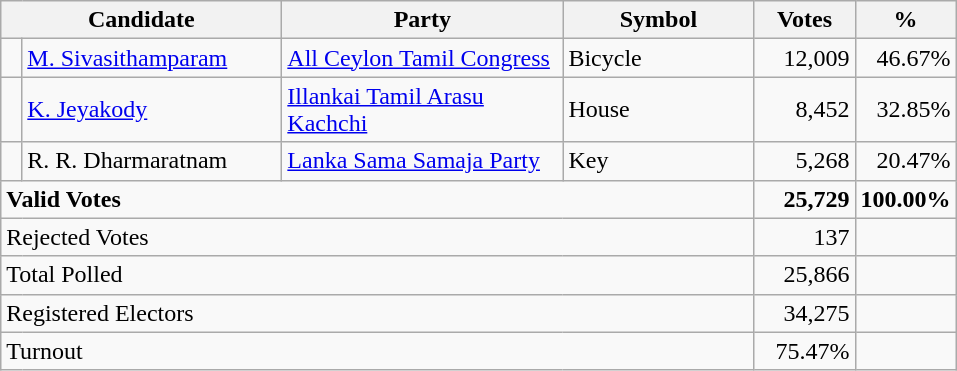<table class="wikitable" border="1" style="text-align:right;">
<tr>
<th align=left colspan=2 width="180">Candidate</th>
<th align=left width="180">Party</th>
<th align=left width="120">Symbol</th>
<th align=left width="60">Votes</th>
<th align=left width="60">%</th>
</tr>
<tr>
<td bgcolor=> </td>
<td align=left><a href='#'>M. Sivasithamparam</a></td>
<td align=left><a href='#'>All Ceylon Tamil Congress</a></td>
<td align=left>Bicycle</td>
<td>12,009</td>
<td>46.67%</td>
</tr>
<tr>
<td bgcolor=> </td>
<td align=left><a href='#'>K. Jeyakody</a></td>
<td align=left><a href='#'>Illankai Tamil Arasu Kachchi</a></td>
<td align=left>House</td>
<td>8,452</td>
<td>32.85%</td>
</tr>
<tr>
<td bgcolor=> </td>
<td align=left>R. R. Dharmaratnam</td>
<td align=left><a href='#'>Lanka Sama Samaja Party</a></td>
<td align=left>Key</td>
<td>5,268</td>
<td>20.47%</td>
</tr>
<tr>
<td align=left colspan=4><strong>Valid Votes</strong></td>
<td><strong>25,729</strong></td>
<td><strong>100.00%</strong></td>
</tr>
<tr>
<td align=left colspan=4>Rejected Votes</td>
<td>137</td>
<td></td>
</tr>
<tr>
<td align=left colspan=4>Total Polled</td>
<td>25,866</td>
<td></td>
</tr>
<tr>
<td align=left colspan=4>Registered Electors</td>
<td>34,275</td>
<td></td>
</tr>
<tr>
<td align=left colspan=4>Turnout</td>
<td>75.47%</td>
</tr>
</table>
